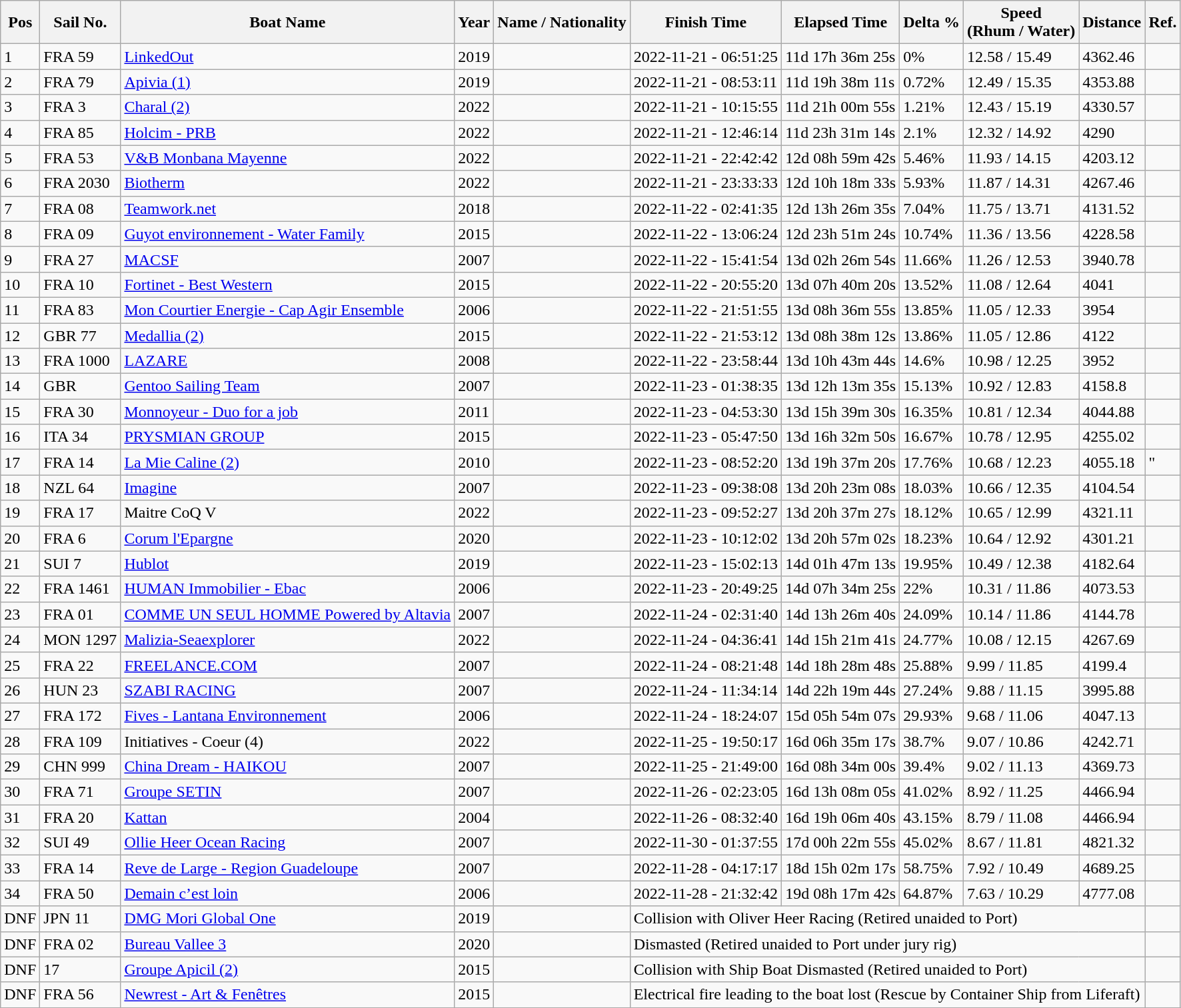<table class="wikitable sortable">
<tr>
<th>Pos</th>
<th>Sail No.</th>
<th>Boat Name</th>
<th>Year</th>
<th>Name / Nationality</th>
<th>Finish Time</th>
<th>Elapsed Time</th>
<th>Delta %</th>
<th>Speed<br>(Rhum / Water)</th>
<th>Distance</th>
<th>Ref.</th>
</tr>
<tr>
<td>1</td>
<td>FRA 59</td>
<td><a href='#'>LinkedOut</a></td>
<td>2019</td>
<td></td>
<td>2022-11-21 - 06:51:25</td>
<td>11d 17h 36m 25s</td>
<td>0%</td>
<td>12.58 / 15.49</td>
<td>4362.46</td>
<td></td>
</tr>
<tr>
<td>2</td>
<td>FRA 79</td>
<td><a href='#'>Apivia (1)</a></td>
<td>2019</td>
<td></td>
<td>2022-11-21 - 08:53:11</td>
<td>11d 19h 38m 11s</td>
<td>0.72%</td>
<td>12.49 / 15.35</td>
<td>4353.88</td>
<td></td>
</tr>
<tr>
<td>3</td>
<td>FRA 3</td>
<td><a href='#'>Charal (2)</a></td>
<td>2022</td>
<td></td>
<td>2022-11-21 - 10:15:55</td>
<td>11d 21h 00m 55s</td>
<td>1.21%</td>
<td>12.43 / 15.19</td>
<td>4330.57</td>
<td></td>
</tr>
<tr>
<td>4</td>
<td>FRA 85</td>
<td><a href='#'>Holcim - PRB</a></td>
<td>2022</td>
<td></td>
<td>2022-11-21 - 12:46:14</td>
<td>11d 23h 31m 14s</td>
<td>2.1%</td>
<td>12.32 / 14.92</td>
<td>4290</td>
<td></td>
</tr>
<tr>
<td>5</td>
<td>FRA 53</td>
<td><a href='#'>V&B Monbana Mayenne</a></td>
<td>2022</td>
<td></td>
<td>2022-11-21 - 22:42:42</td>
<td>12d 08h 59m 42s</td>
<td>5.46%</td>
<td>11.93 / 14.15</td>
<td>4203.12</td>
<td></td>
</tr>
<tr>
<td>6</td>
<td>FRA 2030</td>
<td><a href='#'>Biotherm</a></td>
<td>2022</td>
<td></td>
<td>2022-11-21 - 23:33:33</td>
<td>12d 10h 18m 33s</td>
<td>5.93%</td>
<td>11.87 / 14.31</td>
<td>4267.46</td>
<td></td>
</tr>
<tr>
<td>7</td>
<td>FRA 08</td>
<td><a href='#'>Teamwork.net</a></td>
<td>2018</td>
<td></td>
<td>2022-11-22 - 02:41:35</td>
<td>12d 13h 26m 35s</td>
<td>7.04%</td>
<td>11.75 / 13.71</td>
<td>4131.52</td>
<td></td>
</tr>
<tr>
<td>8</td>
<td>FRA 09</td>
<td><a href='#'>Guyot environnement - Water Family</a></td>
<td>2015</td>
<td></td>
<td>2022-11-22 - 13:06:24</td>
<td>12d 23h 51m 24s</td>
<td>10.74%</td>
<td>11.36 / 13.56</td>
<td>4228.58</td>
<td></td>
</tr>
<tr>
<td>9</td>
<td>FRA 27</td>
<td><a href='#'>MACSF</a></td>
<td>2007</td>
<td></td>
<td>2022-11-22 - 15:41:54</td>
<td>13d 02h 26m 54s</td>
<td>11.66%</td>
<td>11.26 / 12.53</td>
<td>3940.78</td>
<td></td>
</tr>
<tr>
<td>10</td>
<td>FRA 10</td>
<td><a href='#'>Fortinet - Best Western</a></td>
<td>2015</td>
<td></td>
<td>2022-11-22 - 20:55:20</td>
<td>13d 07h 40m 20s</td>
<td>13.52%</td>
<td>11.08 / 12.64</td>
<td>4041</td>
<td></td>
</tr>
<tr>
<td>11</td>
<td>FRA 83</td>
<td><a href='#'>Mon Courtier Energie - Cap Agir Ensemble</a></td>
<td>2006</td>
<td></td>
<td>2022-11-22 - 21:51:55</td>
<td>13d 08h 36m 55s</td>
<td>13.85%</td>
<td>11.05 / 12.33</td>
<td>3954</td>
<td></td>
</tr>
<tr>
<td>12</td>
<td>GBR 77</td>
<td><a href='#'>Medallia (2)</a></td>
<td>2015</td>
<td></td>
<td>2022-11-22 - 21:53:12</td>
<td>13d 08h 38m 12s</td>
<td>13.86%</td>
<td>11.05 / 12.86</td>
<td>4122</td>
<td></td>
</tr>
<tr>
<td>13</td>
<td>FRA 1000</td>
<td><a href='#'>LAZARE</a></td>
<td>2008</td>
<td></td>
<td>2022-11-22 - 23:58:44</td>
<td>13d 10h 43m 44s</td>
<td>14.6%</td>
<td>10.98 / 12.25</td>
<td>3952</td>
<td></td>
</tr>
<tr>
<td>14</td>
<td>GBR</td>
<td><a href='#'>Gentoo Sailing Team</a></td>
<td>2007</td>
<td></td>
<td>2022-11-23 - 01:38:35</td>
<td>13d 12h 13m 35s</td>
<td>15.13%</td>
<td>10.92 / 12.83</td>
<td>4158.8</td>
<td></td>
</tr>
<tr>
<td>15</td>
<td>FRA 30</td>
<td><a href='#'>Monnoyeur - Duo for a job</a></td>
<td>2011</td>
<td></td>
<td>2022-11-23 - 04:53:30</td>
<td>13d 15h 39m 30s</td>
<td>16.35%</td>
<td>10.81 / 12.34</td>
<td>4044.88</td>
<td></td>
</tr>
<tr>
<td>16</td>
<td>ITA 34</td>
<td><a href='#'>PRYSMIAN GROUP</a></td>
<td>2015</td>
<td></td>
<td>2022-11-23 - 05:47:50</td>
<td>13d 16h 32m 50s</td>
<td>16.67%</td>
<td>10.78 / 12.95</td>
<td>4255.02</td>
<td></td>
</tr>
<tr>
<td>17</td>
<td>FRA 14</td>
<td><a href='#'>La Mie Caline (2)</a></td>
<td>2010</td>
<td></td>
<td>2022-11-23 - 08:52:20</td>
<td>13d 19h 37m 20s</td>
<td>17.76%</td>
<td>10.68 / 12.23</td>
<td>4055.18</td>
<td>"</td>
</tr>
<tr>
<td>18</td>
<td>NZL 64</td>
<td><a href='#'>Imagine</a></td>
<td>2007</td>
<td></td>
<td>2022-11-23 - 09:38:08</td>
<td>13d 20h 23m 08s</td>
<td>18.03%</td>
<td>10.66 / 12.35</td>
<td>4104.54</td>
<td></td>
</tr>
<tr>
<td>19</td>
<td>FRA 17</td>
<td>Maitre CoQ V</td>
<td>2022</td>
<td></td>
<td>2022-11-23 - 09:52:27</td>
<td>13d 20h 37m 27s</td>
<td>18.12%</td>
<td>10.65 / 12.99</td>
<td>4321.11</td>
<td></td>
</tr>
<tr>
<td>20</td>
<td>FRA 6</td>
<td><a href='#'>Corum l'Epargne</a></td>
<td>2020</td>
<td></td>
<td>2022-11-23 - 10:12:02</td>
<td>13d 20h 57m 02s</td>
<td>18.23%</td>
<td>10.64 / 12.92</td>
<td>4301.21</td>
<td></td>
</tr>
<tr>
<td>21</td>
<td>SUI 7</td>
<td><a href='#'>Hublot</a></td>
<td>2019</td>
<td></td>
<td>2022-11-23 - 15:02:13</td>
<td>14d 01h 47m 13s</td>
<td>19.95%</td>
<td>10.49 / 12.38</td>
<td>4182.64</td>
<td></td>
</tr>
<tr>
<td>22</td>
<td>FRA 1461</td>
<td><a href='#'>HUMAN Immobilier - Ebac</a></td>
<td>2006</td>
<td></td>
<td>2022-11-23 - 20:49:25</td>
<td>14d 07h 34m 25s</td>
<td>22%</td>
<td>10.31 / 11.86</td>
<td>4073.53</td>
<td></td>
</tr>
<tr>
<td>23</td>
<td>FRA 01</td>
<td><a href='#'>COMME UN SEUL HOMME Powered by Altavia</a></td>
<td>2007</td>
<td></td>
<td>2022-11-24 - 02:31:40</td>
<td>14d 13h 26m 40s</td>
<td>24.09%</td>
<td>10.14 / 11.86</td>
<td>4144.78</td>
<td></td>
</tr>
<tr>
<td>24</td>
<td>MON 1297</td>
<td><a href='#'>Malizia-Seaexplorer</a></td>
<td>2022</td>
<td></td>
<td>2022-11-24 - 04:36:41</td>
<td>14d 15h 21m 41s</td>
<td>24.77%</td>
<td>10.08 / 12.15</td>
<td>4267.69</td>
<td></td>
</tr>
<tr>
<td>25</td>
<td>FRA 22</td>
<td><a href='#'>FREELANCE.COM</a></td>
<td>2007</td>
<td></td>
<td>2022-11-24 - 08:21:48</td>
<td>14d 18h 28m 48s</td>
<td>25.88%</td>
<td>9.99 / 11.85</td>
<td>4199.4</td>
<td></td>
</tr>
<tr>
<td>26</td>
<td>HUN 23</td>
<td><a href='#'>SZABI RACING</a></td>
<td>2007</td>
<td></td>
<td>2022-11-24 - 11:34:14</td>
<td>14d 22h 19m 44s</td>
<td>27.24%</td>
<td>9.88 / 11.15</td>
<td>3995.88</td>
<td></td>
</tr>
<tr>
<td>27</td>
<td>FRA 172</td>
<td><a href='#'>Fives - Lantana Environnement</a></td>
<td>2006</td>
<td></td>
<td>2022-11-24 - 18:24:07</td>
<td>15d 05h 54m 07s</td>
<td>29.93%</td>
<td>9.68 / 11.06</td>
<td>4047.13</td>
<td></td>
</tr>
<tr>
<td>28</td>
<td>FRA 109</td>
<td>Initiatives - Coeur (4)</td>
<td>2022</td>
<td></td>
<td>2022-11-25 - 19:50:17</td>
<td>16d 06h 35m 17s</td>
<td>38.7%</td>
<td>9.07 / 10.86</td>
<td>4242.71</td>
<td></td>
</tr>
<tr>
<td>29</td>
<td>CHN 999</td>
<td><a href='#'>China Dream - HAIKOU</a></td>
<td>2007</td>
<td></td>
<td>2022-11-25 - 21:49:00</td>
<td>16d 08h 34m 00s</td>
<td>39.4%</td>
<td>9.02 / 11.13</td>
<td>4369.73</td>
<td></td>
</tr>
<tr>
<td>30</td>
<td>FRA 71</td>
<td><a href='#'>Groupe SETIN</a></td>
<td>2007</td>
<td></td>
<td>2022-11-26 - 02:23:05</td>
<td>16d 13h 08m 05s</td>
<td>41.02%</td>
<td>8.92 / 11.25</td>
<td>4466.94</td>
<td></td>
</tr>
<tr>
<td>31</td>
<td>FRA 20</td>
<td><a href='#'>Kattan</a></td>
<td>2004</td>
<td></td>
<td>2022-11-26 - 08:32:40</td>
<td>16d 19h 06m 40s</td>
<td>43.15%</td>
<td>8.79 / 11.08</td>
<td>4466.94</td>
<td></td>
</tr>
<tr>
<td>32</td>
<td>SUI 49</td>
<td><a href='#'>Ollie Heer Ocean Racing</a></td>
<td>2007</td>
<td></td>
<td>2022-11-30 - 01:37:55</td>
<td>17d 00h 22m 55s</td>
<td>45.02%</td>
<td>8.67 / 11.81</td>
<td>4821.32</td>
<td></td>
</tr>
<tr>
<td>33</td>
<td>FRA 14</td>
<td><a href='#'>Reve de Large - Region Guadeloupe</a></td>
<td>2007</td>
<td></td>
<td>2022-11-28 - 04:17:17</td>
<td>18d 15h 02m 17s</td>
<td>58.75%</td>
<td>7.92 / 10.49</td>
<td>4689.25</td>
<td></td>
</tr>
<tr>
<td>34</td>
<td>FRA 50</td>
<td><a href='#'>Demain c’est loin</a></td>
<td>2006</td>
<td></td>
<td>2022-11-28 - 21:32:42</td>
<td>19d 08h 17m 42s</td>
<td>64.87%</td>
<td>7.63 / 10.29</td>
<td>4777.08</td>
<td></td>
</tr>
<tr>
<td>DNF</td>
<td>JPN 11</td>
<td><a href='#'>DMG Mori Global One</a></td>
<td>2019</td>
<td></td>
<td colspan=5>Collision with Oliver Heer Racing (Retired unaided to Port)</td>
<td></td>
</tr>
<tr>
<td>DNF</td>
<td>FRA 02</td>
<td><a href='#'>Bureau Vallee 3</a></td>
<td>2020</td>
<td></td>
<td colspan=5>Dismasted (Retired unaided to Port under jury rig)</td>
<td></td>
</tr>
<tr>
<td>DNF</td>
<td>17</td>
<td><a href='#'>Groupe Apicil (2)</a></td>
<td>2015</td>
<td></td>
<td colspan=5>Collision with Ship Boat Dismasted (Retired unaided to Port)</td>
<td></td>
</tr>
<tr>
<td>DNF</td>
<td>FRA 56</td>
<td><a href='#'>Newrest - Art & Fenêtres</a></td>
<td>2015</td>
<td></td>
<td colspan=5>Electrical fire leading to the boat lost (Rescue by Container Ship from Liferaft)</td>
<td></td>
</tr>
<tr>
</tr>
</table>
